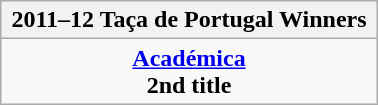<table class="wikitable" style="text-align: center; margin: 0 auto; width: 20%">
<tr>
<th>2011–12 Taça de Portugal Winners</th>
</tr>
<tr>
<td><strong><a href='#'>Académica</a></strong><br><strong>2nd title</strong></td>
</tr>
</table>
